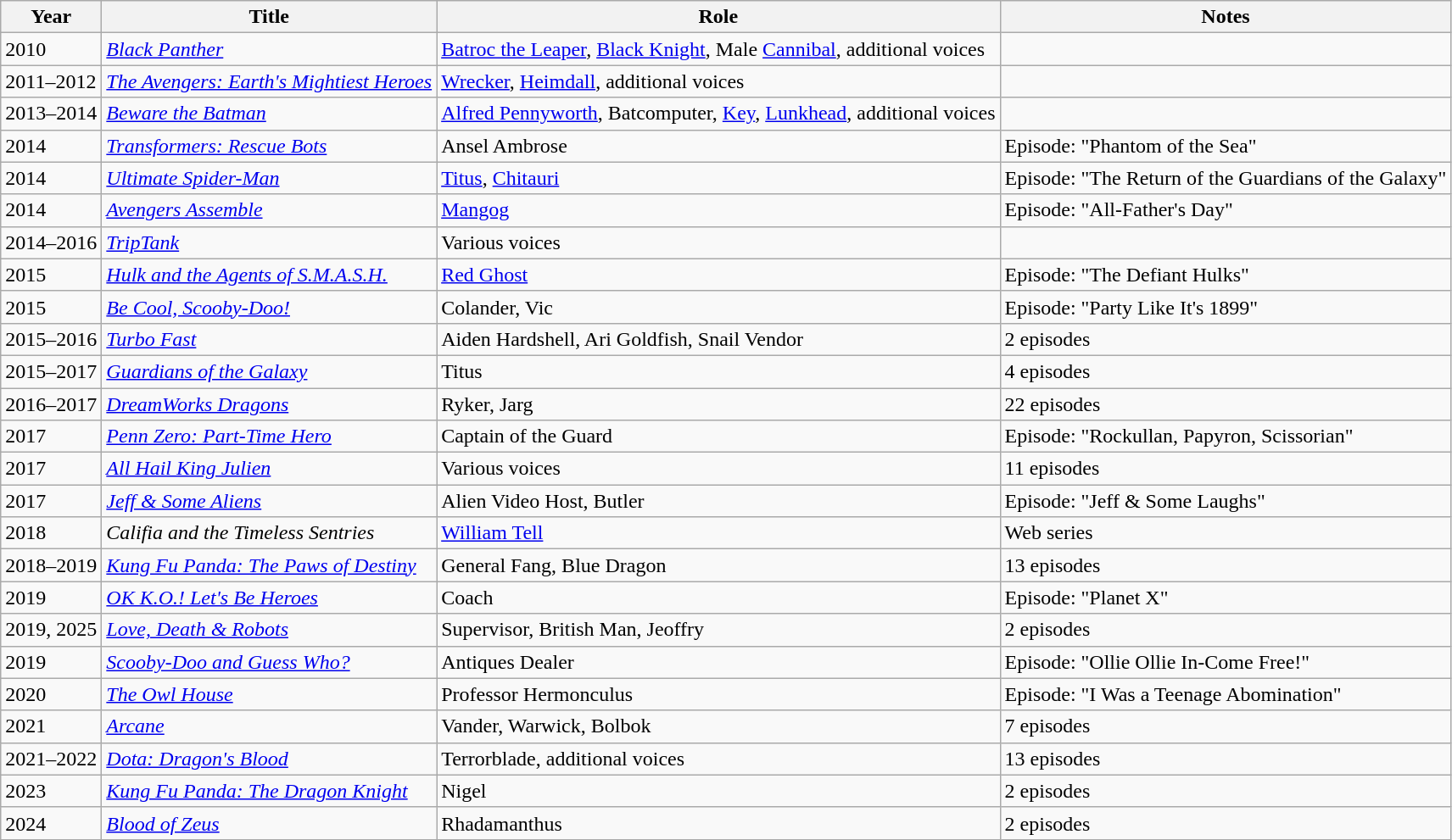<table class="wikitable sortable">
<tr>
<th>Year</th>
<th>Title</th>
<th>Role</th>
<th>Notes</th>
</tr>
<tr>
<td>2010</td>
<td><em><a href='#'>Black Panther</a></em></td>
<td><a href='#'>Batroc the Leaper</a>, <a href='#'>Black Knight</a>, Male <a href='#'>Cannibal</a>, additional voices</td>
<td></td>
</tr>
<tr>
<td>2011–2012</td>
<td><em><a href='#'>The Avengers: Earth's Mightiest Heroes</a></em></td>
<td><a href='#'>Wrecker</a>, <a href='#'>Heimdall</a>, additional voices</td>
<td></td>
</tr>
<tr>
<td>2013–2014</td>
<td><em><a href='#'>Beware the Batman</a></em></td>
<td><a href='#'>Alfred Pennyworth</a>, Batcomputer, <a href='#'>Key</a>, <a href='#'>Lunkhead</a>, additional voices</td>
<td></td>
</tr>
<tr>
<td>2014</td>
<td><em><a href='#'>Transformers: Rescue Bots</a></em></td>
<td>Ansel Ambrose</td>
<td>Episode: "Phantom of the Sea"</td>
</tr>
<tr>
<td>2014</td>
<td><em><a href='#'>Ultimate Spider-Man</a></em></td>
<td><a href='#'>Titus</a>, <a href='#'>Chitauri</a></td>
<td>Episode: "The Return of the Guardians of the Galaxy"</td>
</tr>
<tr>
<td>2014</td>
<td><em><a href='#'>Avengers Assemble</a></em></td>
<td><a href='#'>Mangog</a></td>
<td>Episode: "All-Father's Day"</td>
</tr>
<tr>
<td>2014–2016</td>
<td><em><a href='#'>TripTank</a></em></td>
<td>Various voices</td>
<td></td>
</tr>
<tr>
<td>2015</td>
<td><em><a href='#'>Hulk and the Agents of S.M.A.S.H.</a></em></td>
<td><a href='#'>Red Ghost</a></td>
<td>Episode: "The Defiant Hulks"</td>
</tr>
<tr>
<td>2015</td>
<td><em><a href='#'>Be Cool, Scooby-Doo!</a></em></td>
<td>Colander, Vic</td>
<td>Episode: "Party Like It's 1899"</td>
</tr>
<tr>
<td>2015–2016</td>
<td><em><a href='#'>Turbo Fast</a></em></td>
<td>Aiden Hardshell, Ari Goldfish, Snail Vendor</td>
<td>2 episodes</td>
</tr>
<tr>
<td>2015–2017</td>
<td><em><a href='#'>Guardians of the Galaxy</a></em></td>
<td>Titus</td>
<td>4 episodes</td>
</tr>
<tr>
<td>2016–2017</td>
<td><em><a href='#'>DreamWorks Dragons</a></em></td>
<td>Ryker, Jarg</td>
<td>22 episodes</td>
</tr>
<tr>
<td>2017</td>
<td><em><a href='#'>Penn Zero: Part-Time Hero</a></em></td>
<td>Captain of the Guard</td>
<td>Episode: "Rockullan, Papyron, Scissorian"</td>
</tr>
<tr>
<td>2017</td>
<td><em><a href='#'>All Hail King Julien</a></em></td>
<td>Various voices</td>
<td>11 episodes</td>
</tr>
<tr>
<td>2017</td>
<td><em><a href='#'>Jeff & Some Aliens</a></em></td>
<td>Alien Video Host, Butler</td>
<td>Episode: "Jeff & Some Laughs"</td>
</tr>
<tr>
<td>2018</td>
<td><em>Califia and the Timeless Sentries</em></td>
<td><a href='#'>William Tell</a></td>
<td>Web series</td>
</tr>
<tr>
<td>2018–2019</td>
<td><em><a href='#'>Kung Fu Panda: The Paws of Destiny</a></em></td>
<td>General Fang, Blue Dragon</td>
<td>13 episodes</td>
</tr>
<tr>
<td>2019</td>
<td><em><a href='#'>OK K.O.! Let's Be Heroes</a></em></td>
<td>Coach</td>
<td>Episode: "Planet X"</td>
</tr>
<tr>
<td>2019, 2025</td>
<td><em><a href='#'>Love, Death & Robots</a></em></td>
<td>Supervisor, British Man, Jeoffry</td>
<td>2 episodes</td>
</tr>
<tr>
<td>2019</td>
<td><em><a href='#'>Scooby-Doo and Guess Who?</a></em></td>
<td>Antiques Dealer</td>
<td>Episode: "Ollie Ollie In-Come Free!"</td>
</tr>
<tr>
<td>2020</td>
<td><em><a href='#'>The Owl House</a></em></td>
<td>Professor Hermonculus</td>
<td>Episode: "I Was a Teenage Abomination"</td>
</tr>
<tr>
<td>2021</td>
<td><em><a href='#'>Arcane</a></em></td>
<td>Vander, Warwick, Bolbok</td>
<td>7 episodes</td>
</tr>
<tr>
<td>2021–2022</td>
<td><em><a href='#'>Dota: Dragon's Blood</a></em></td>
<td>Terrorblade, additional voices</td>
<td>13 episodes</td>
</tr>
<tr>
<td>2023</td>
<td><em><a href='#'>Kung Fu Panda: The Dragon Knight</a></em></td>
<td>Nigel</td>
<td>2 episodes</td>
</tr>
<tr>
<td>2024</td>
<td><em><a href='#'>Blood of Zeus</a></em></td>
<td>Rhadamanthus</td>
<td>2 episodes</td>
</tr>
</table>
